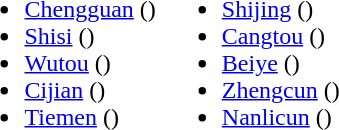<table>
<tr>
<td valign="top"><br><ul><li><a href='#'>Chengguan</a> ()</li><li><a href='#'>Shisi</a> ()</li><li><a href='#'>Wutou</a> ()</li><li><a href='#'>Cijian</a> ()</li><li><a href='#'>Tiemen</a> ()</li></ul></td>
<td valign="top"><br><ul><li><a href='#'>Shijing</a> ()</li><li><a href='#'>Cangtou</a> ()</li><li><a href='#'>Beiye</a> ()</li><li><a href='#'>Zhengcun</a> ()</li><li><a href='#'>Nanlicun</a> ()</li></ul></td>
</tr>
</table>
